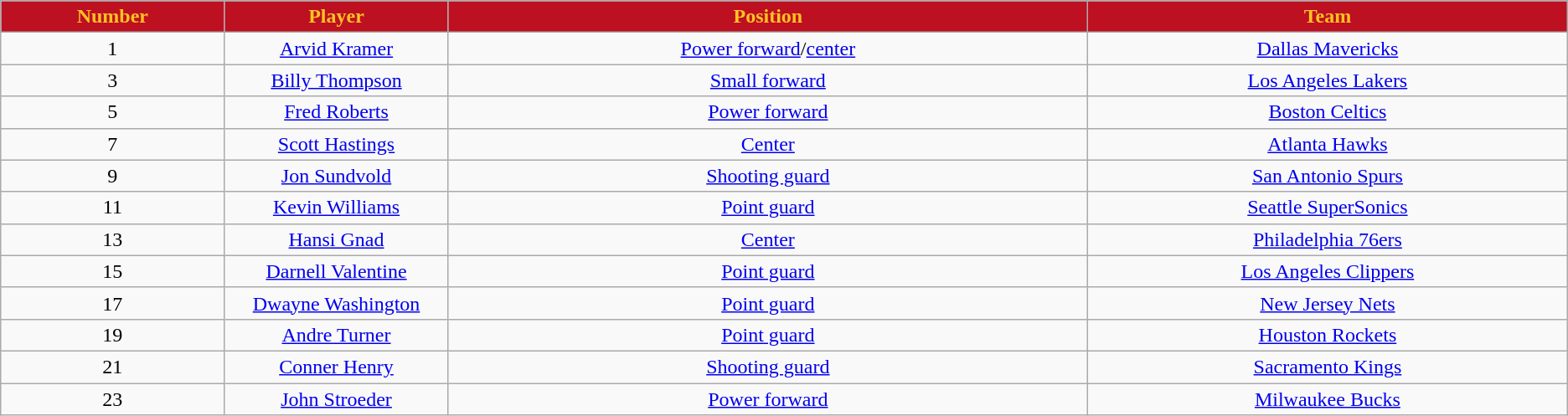<table class="wikitable sortable sortable">
<tr>
<th style="background:#BD1021;color:#ffc322;" width="7%">Number</th>
<th style="background:#BD1021;color:#ffc322;" width="7%">Player</th>
<th style="background:#BD1021;color:#ffc322;" width="20%">Position</th>
<th style="background:#BD1021;color:#ffc322;" width="15%">Team</th>
</tr>
<tr align="center">
<td>1</td>
<td><a href='#'>Arvid Kramer</a></td>
<td><a href='#'>Power forward</a>/<a href='#'>center</a></td>
<td><a href='#'>Dallas Mavericks</a></td>
</tr>
<tr align="center">
<td>3</td>
<td><a href='#'>Billy Thompson</a></td>
<td><a href='#'>Small forward</a></td>
<td><a href='#'>Los Angeles Lakers</a></td>
</tr>
<tr align="center">
<td>5</td>
<td><a href='#'>Fred Roberts</a></td>
<td><a href='#'>Power forward</a></td>
<td><a href='#'>Boston Celtics</a></td>
</tr>
<tr align="center">
<td>7</td>
<td><a href='#'>Scott Hastings</a></td>
<td><a href='#'>Center</a></td>
<td><a href='#'>Atlanta Hawks</a></td>
</tr>
<tr align="center">
<td>9</td>
<td><a href='#'>Jon Sundvold</a></td>
<td><a href='#'>Shooting guard</a></td>
<td><a href='#'>San Antonio Spurs</a></td>
</tr>
<tr align="center">
<td>11</td>
<td><a href='#'>Kevin Williams</a></td>
<td><a href='#'>Point guard</a></td>
<td><a href='#'>Seattle SuperSonics</a></td>
</tr>
<tr align="center">
<td>13</td>
<td><a href='#'>Hansi Gnad</a></td>
<td><a href='#'>Center</a></td>
<td><a href='#'>Philadelphia 76ers</a></td>
</tr>
<tr align="center">
<td>15</td>
<td><a href='#'>Darnell Valentine</a></td>
<td><a href='#'>Point guard</a></td>
<td><a href='#'>Los Angeles Clippers</a></td>
</tr>
<tr align="center">
<td>17</td>
<td><a href='#'>Dwayne Washington</a></td>
<td><a href='#'>Point guard</a></td>
<td><a href='#'>New Jersey Nets</a></td>
</tr>
<tr align="center">
<td>19</td>
<td><a href='#'>Andre Turner</a></td>
<td><a href='#'>Point guard</a></td>
<td><a href='#'>Houston Rockets</a></td>
</tr>
<tr align="center">
<td>21</td>
<td><a href='#'>Conner Henry</a></td>
<td><a href='#'>Shooting guard</a></td>
<td><a href='#'>Sacramento Kings</a></td>
</tr>
<tr align="center">
<td>23</td>
<td><a href='#'>John Stroeder</a></td>
<td><a href='#'>Power forward</a></td>
<td><a href='#'>Milwaukee Bucks</a></td>
</tr>
</table>
